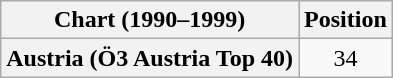<table class="wikitable plainrowheaders" style="text-align:center;">
<tr>
<th scope="col">Chart (1990–1999)</th>
<th scope="col">Position</th>
</tr>
<tr>
<th scope="row">Austria (Ö3 Austria Top 40)</th>
<td>34</td>
</tr>
</table>
